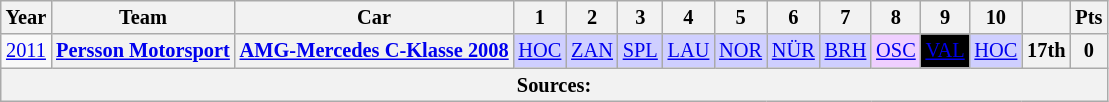<table class="wikitable" style="text-align:center; font-size:85%">
<tr>
<th>Year</th>
<th>Team</th>
<th>Car</th>
<th>1</th>
<th>2</th>
<th>3</th>
<th>4</th>
<th>5</th>
<th>6</th>
<th>7</th>
<th>8</th>
<th>9</th>
<th>10</th>
<th></th>
<th>Pts</th>
</tr>
<tr>
<td><a href='#'>2011</a></td>
<th nowrap><a href='#'>Persson Motorsport</a></th>
<th nowrap><a href='#'>AMG-Mercedes C-Klasse 2008</a></th>
<td style="background:#CFCFFF;"><a href='#'>HOC</a><br></td>
<td style="background:#CFCFFF;"><a href='#'>ZAN</a><br></td>
<td style="background:#CFCFFF;"><a href='#'>SPL</a><br></td>
<td style="background:#CFCFFF;"><a href='#'>LAU</a><br></td>
<td style="background:#CFCFFF;"><a href='#'>NOR</a><br></td>
<td style="background:#CFCFFF;"><a href='#'>NÜR</a><br></td>
<td style="background:#CFCFFF;"><a href='#'>BRH</a><br></td>
<td style="background:#EFCFFF;"><a href='#'>OSC</a><br></td>
<td style="background:#000000; color:white"><a href='#'><span>VAL</span></a><br></td>
<td style="background:#CFCFFF;"><a href='#'>HOC</a><br></td>
<th>17th</th>
<th>0</th>
</tr>
<tr>
<th colspan="15">Sources:</th>
</tr>
</table>
